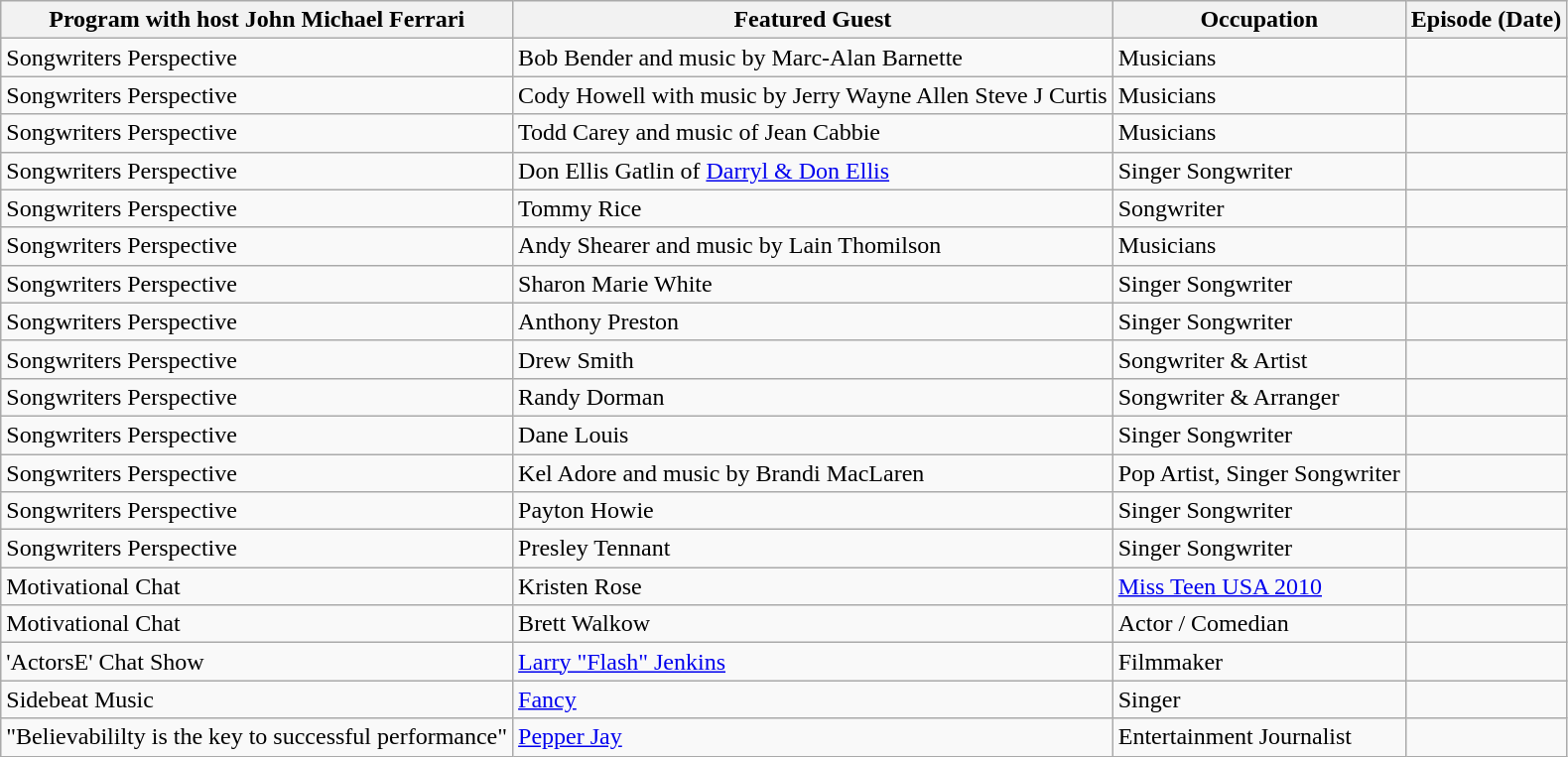<table class = "wikitable sortable">
<tr>
<th>Program with host John Michael Ferrari</th>
<th>Featured Guest</th>
<th>Occupation</th>
<th>Episode (Date)</th>
</tr>
<tr>
<td>Songwriters Perspective</td>
<td>Bob Bender and music by Marc-Alan Barnette</td>
<td>Musicians</td>
<td></td>
</tr>
<tr>
<td>Songwriters Perspective</td>
<td>Cody Howell with music by Jerry Wayne Allen Steve J Curtis</td>
<td>Musicians</td>
<td></td>
</tr>
<tr>
<td>Songwriters Perspective</td>
<td>Todd Carey and music of Jean Cabbie</td>
<td>Musicians</td>
<td></td>
</tr>
<tr>
<td>Songwriters Perspective</td>
<td>Don Ellis Gatlin of <a href='#'>Darryl & Don Ellis</a></td>
<td>Singer Songwriter</td>
<td></td>
</tr>
<tr>
<td>Songwriters Perspective</td>
<td>Tommy Rice</td>
<td>Songwriter</td>
<td></td>
</tr>
<tr>
<td>Songwriters Perspective</td>
<td>Andy Shearer and music by Lain Thomilson</td>
<td>Musicians</td>
<td></td>
</tr>
<tr>
<td>Songwriters Perspective</td>
<td>Sharon Marie White</td>
<td>Singer Songwriter</td>
<td></td>
</tr>
<tr>
<td>Songwriters Perspective</td>
<td>Anthony Preston</td>
<td>Singer Songwriter</td>
<td></td>
</tr>
<tr>
<td>Songwriters Perspective</td>
<td>Drew Smith</td>
<td>Songwriter & Artist</td>
<td></td>
</tr>
<tr>
<td>Songwriters Perspective</td>
<td>Randy Dorman</td>
<td>Songwriter & Arranger</td>
<td></td>
</tr>
<tr>
<td>Songwriters Perspective</td>
<td>Dane Louis</td>
<td>Singer Songwriter</td>
<td></td>
</tr>
<tr>
<td>Songwriters Perspective</td>
<td>Kel Adore and music by Brandi MacLaren</td>
<td>Pop Artist, Singer Songwriter</td>
<td></td>
</tr>
<tr>
<td>Songwriters Perspective</td>
<td>Payton Howie</td>
<td>Singer Songwriter</td>
<td></td>
</tr>
<tr>
<td>Songwriters Perspective</td>
<td>Presley Tennant</td>
<td>Singer Songwriter</td>
<td></td>
</tr>
<tr>
<td>Motivational Chat</td>
<td>Kristen Rose</td>
<td><a href='#'>Miss Teen USA 2010</a></td>
<td></td>
</tr>
<tr>
<td>Motivational Chat</td>
<td>Brett Walkow</td>
<td>Actor / Comedian</td>
<td></td>
</tr>
<tr>
<td>'ActorsE' Chat Show</td>
<td><a href='#'>Larry "Flash" Jenkins</a></td>
<td>Filmmaker</td>
<td></td>
</tr>
<tr>
<td>Sidebeat Music</td>
<td><a href='#'>Fancy</a></td>
<td>Singer</td>
<td></td>
</tr>
<tr>
<td>"Believabililty is the key to successful performance"</td>
<td><a href='#'>Pepper Jay</a></td>
<td>Entertainment Journalist</td>
<td></td>
</tr>
</table>
